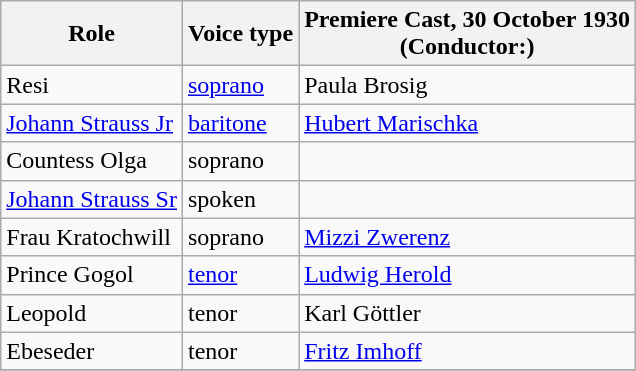<table class="wikitable">
<tr>
<th>Role</th>
<th>Voice type</th>
<th>Premiere Cast, 30 October 1930 <br>(Conductor:)</th>
</tr>
<tr>
<td>Resi</td>
<td><a href='#'>soprano</a></td>
<td>Paula Brosig</td>
</tr>
<tr>
<td><a href='#'>Johann Strauss Jr</a></td>
<td><a href='#'>baritone</a></td>
<td><a href='#'>Hubert Marischka</a></td>
</tr>
<tr>
<td>Countess Olga</td>
<td>soprano</td>
<td></td>
</tr>
<tr>
<td><a href='#'>Johann Strauss Sr</a></td>
<td>spoken</td>
<td></td>
</tr>
<tr>
<td>Frau Kratochwill</td>
<td>soprano</td>
<td><a href='#'>Mizzi Zwerenz</a></td>
</tr>
<tr>
<td>Prince Gogol</td>
<td><a href='#'>tenor</a></td>
<td><a href='#'>Ludwig Herold</a></td>
</tr>
<tr>
<td>Leopold</td>
<td>tenor</td>
<td>Karl Göttler</td>
</tr>
<tr>
<td>Ebeseder</td>
<td>tenor</td>
<td><a href='#'>Fritz Imhoff</a></td>
</tr>
<tr>
</tr>
</table>
